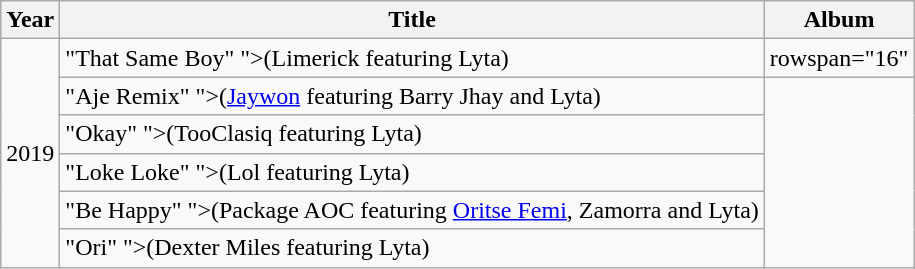<table class="wikitable sortable">
<tr>
<th>Year</th>
<th>Title</th>
<th>Album</th>
</tr>
<tr>
<td rowspan="16">2019</td>
<td>"That Same Boy" <span>">(Limerick featuring Lyta)</span></td>
<td>rowspan="16" </td>
</tr>
<tr>
<td>"Aje Remix" <span>">(<a href='#'>Jaywon</a> featuring Barry Jhay and Lyta)</span></td>
</tr>
<tr>
<td>"Okay" <span>">(TooClasiq featuring Lyta)</span></td>
</tr>
<tr>
<td>"Loke Loke" <span>">(Lol featuring Lyta)</span></td>
</tr>
<tr>
<td>"Be Happy" <span>">(Package AOC featuring <a href='#'>Oritse Femi</a>, Zamorra and Lyta)</span></td>
</tr>
<tr>
<td>"Ori" <span>">(Dexter Miles featuring Lyta)</span></td>
</tr>
</table>
